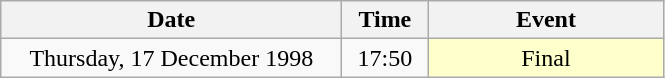<table class = "wikitable" style="text-align:center;">
<tr>
<th width=220>Date</th>
<th width=50>Time</th>
<th width=150>Event</th>
</tr>
<tr>
<td>Thursday, 17 December 1998</td>
<td>17:50</td>
<td bgcolor=ffffcc>Final</td>
</tr>
</table>
